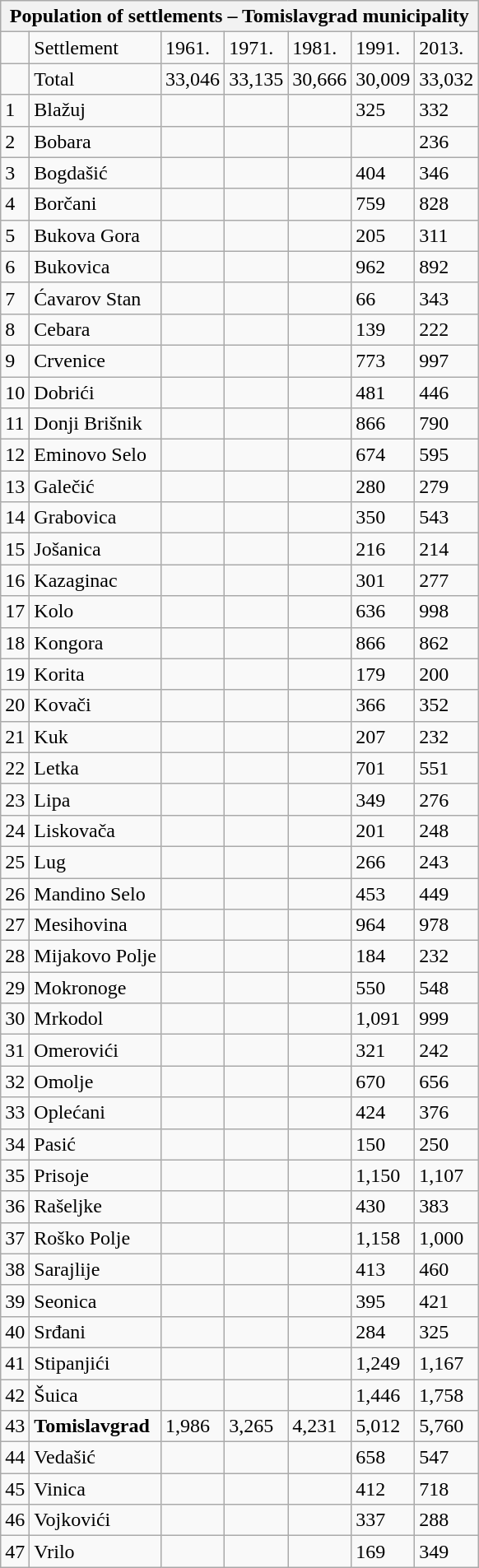<table class="wikitable">
<tr>
<th colspan="7">Population of settlements – Tomislavgrad municipality</th>
</tr>
<tr>
<td></td>
<td>Settlement</td>
<td>1961.</td>
<td>1971.</td>
<td>1981.</td>
<td>1991.</td>
<td>2013.</td>
</tr>
<tr>
<td></td>
<td>Total</td>
<td>33,046</td>
<td>33,135</td>
<td>30,666</td>
<td>30,009</td>
<td>33,032</td>
</tr>
<tr>
<td>1</td>
<td>Blažuj</td>
<td></td>
<td></td>
<td></td>
<td>325</td>
<td>332</td>
</tr>
<tr>
<td>2</td>
<td>Bobara</td>
<td></td>
<td></td>
<td></td>
<td></td>
<td>236</td>
</tr>
<tr>
<td>3</td>
<td>Bogdašić</td>
<td></td>
<td></td>
<td></td>
<td>404</td>
<td>346</td>
</tr>
<tr>
<td>4</td>
<td>Borčani</td>
<td></td>
<td></td>
<td></td>
<td>759</td>
<td>828</td>
</tr>
<tr>
<td>5</td>
<td>Bukova Gora</td>
<td></td>
<td></td>
<td></td>
<td>205</td>
<td>311</td>
</tr>
<tr>
<td>6</td>
<td>Bukovica</td>
<td></td>
<td></td>
<td></td>
<td>962</td>
<td>892</td>
</tr>
<tr>
<td>7</td>
<td>Ćavarov Stan</td>
<td></td>
<td></td>
<td></td>
<td>66</td>
<td>343</td>
</tr>
<tr>
<td>8</td>
<td>Cebara</td>
<td></td>
<td></td>
<td></td>
<td>139</td>
<td>222</td>
</tr>
<tr>
<td>9</td>
<td>Crvenice</td>
<td></td>
<td></td>
<td></td>
<td>773</td>
<td>997</td>
</tr>
<tr>
<td>10</td>
<td>Dobrići</td>
<td></td>
<td></td>
<td></td>
<td>481</td>
<td>446</td>
</tr>
<tr>
<td>11</td>
<td>Donji Brišnik</td>
<td></td>
<td></td>
<td></td>
<td>866</td>
<td>790</td>
</tr>
<tr>
<td>12</td>
<td>Eminovo Selo</td>
<td></td>
<td></td>
<td></td>
<td>674</td>
<td>595</td>
</tr>
<tr>
<td>13</td>
<td>Galečić</td>
<td></td>
<td></td>
<td></td>
<td>280</td>
<td>279</td>
</tr>
<tr>
<td>14</td>
<td>Grabovica</td>
<td></td>
<td></td>
<td></td>
<td>350</td>
<td>543</td>
</tr>
<tr>
<td>15</td>
<td>Jošanica</td>
<td></td>
<td></td>
<td></td>
<td>216</td>
<td>214</td>
</tr>
<tr>
<td>16</td>
<td>Kazaginac</td>
<td></td>
<td></td>
<td></td>
<td>301</td>
<td>277</td>
</tr>
<tr>
<td>17</td>
<td>Kolo</td>
<td></td>
<td></td>
<td></td>
<td>636</td>
<td>998</td>
</tr>
<tr>
<td>18</td>
<td>Kongora</td>
<td></td>
<td></td>
<td></td>
<td>866</td>
<td>862</td>
</tr>
<tr>
<td>19</td>
<td>Korita</td>
<td></td>
<td></td>
<td></td>
<td>179</td>
<td>200</td>
</tr>
<tr>
<td>20</td>
<td>Kovači</td>
<td></td>
<td></td>
<td></td>
<td>366</td>
<td>352</td>
</tr>
<tr>
<td>21</td>
<td>Kuk</td>
<td></td>
<td></td>
<td></td>
<td>207</td>
<td>232</td>
</tr>
<tr>
<td>22</td>
<td>Letka</td>
<td></td>
<td></td>
<td></td>
<td>701</td>
<td>551</td>
</tr>
<tr>
<td>23</td>
<td>Lipa</td>
<td></td>
<td></td>
<td></td>
<td>349</td>
<td>276</td>
</tr>
<tr>
<td>24</td>
<td>Liskovača</td>
<td></td>
<td></td>
<td></td>
<td>201</td>
<td>248</td>
</tr>
<tr>
<td>25</td>
<td>Lug</td>
<td></td>
<td></td>
<td></td>
<td>266</td>
<td>243</td>
</tr>
<tr>
<td>26</td>
<td>Mandino Selo</td>
<td></td>
<td></td>
<td></td>
<td>453</td>
<td>449</td>
</tr>
<tr>
<td>27</td>
<td>Mesihovina</td>
<td></td>
<td></td>
<td></td>
<td>964</td>
<td>978</td>
</tr>
<tr>
<td>28</td>
<td>Mijakovo Polje</td>
<td></td>
<td></td>
<td></td>
<td>184</td>
<td>232</td>
</tr>
<tr>
<td>29</td>
<td>Mokronoge</td>
<td></td>
<td></td>
<td></td>
<td>550</td>
<td>548</td>
</tr>
<tr>
<td>30</td>
<td>Mrkodol</td>
<td></td>
<td></td>
<td></td>
<td>1,091</td>
<td>999</td>
</tr>
<tr>
<td>31</td>
<td>Omerovići</td>
<td></td>
<td></td>
<td></td>
<td>321</td>
<td>242</td>
</tr>
<tr>
<td>32</td>
<td>Omolje</td>
<td></td>
<td></td>
<td></td>
<td>670</td>
<td>656</td>
</tr>
<tr>
<td>33</td>
<td>Oplećani</td>
<td></td>
<td></td>
<td></td>
<td>424</td>
<td>376</td>
</tr>
<tr>
<td>34</td>
<td>Pasić</td>
<td></td>
<td></td>
<td></td>
<td>150</td>
<td>250</td>
</tr>
<tr>
<td>35</td>
<td>Prisoje</td>
<td></td>
<td></td>
<td></td>
<td>1,150</td>
<td>1,107</td>
</tr>
<tr>
<td>36</td>
<td>Rašeljke</td>
<td></td>
<td></td>
<td></td>
<td>430</td>
<td>383</td>
</tr>
<tr>
<td>37</td>
<td>Roško Polje</td>
<td></td>
<td></td>
<td></td>
<td>1,158</td>
<td>1,000</td>
</tr>
<tr>
<td>38</td>
<td>Sarajlije</td>
<td></td>
<td></td>
<td></td>
<td>413</td>
<td>460</td>
</tr>
<tr>
<td>39</td>
<td>Seonica</td>
<td></td>
<td></td>
<td></td>
<td>395</td>
<td>421</td>
</tr>
<tr>
<td>40</td>
<td>Srđani</td>
<td></td>
<td></td>
<td></td>
<td>284</td>
<td>325</td>
</tr>
<tr>
<td>41</td>
<td>Stipanjići</td>
<td></td>
<td></td>
<td></td>
<td>1,249</td>
<td>1,167</td>
</tr>
<tr>
<td>42</td>
<td>Šuica</td>
<td></td>
<td></td>
<td></td>
<td>1,446</td>
<td>1,758</td>
</tr>
<tr>
<td>43</td>
<td><strong>Tomislavgrad</strong></td>
<td>1,986</td>
<td>3,265</td>
<td>4,231</td>
<td>5,012</td>
<td>5,760</td>
</tr>
<tr>
<td>44</td>
<td>Vedašić</td>
<td></td>
<td></td>
<td></td>
<td>658</td>
<td>547</td>
</tr>
<tr>
<td>45</td>
<td>Vinica</td>
<td></td>
<td></td>
<td></td>
<td>412</td>
<td>718</td>
</tr>
<tr>
<td>46</td>
<td>Vojkovići</td>
<td></td>
<td></td>
<td></td>
<td>337</td>
<td>288</td>
</tr>
<tr>
<td>47</td>
<td>Vrilo</td>
<td></td>
<td></td>
<td></td>
<td>169</td>
<td>349</td>
</tr>
</table>
